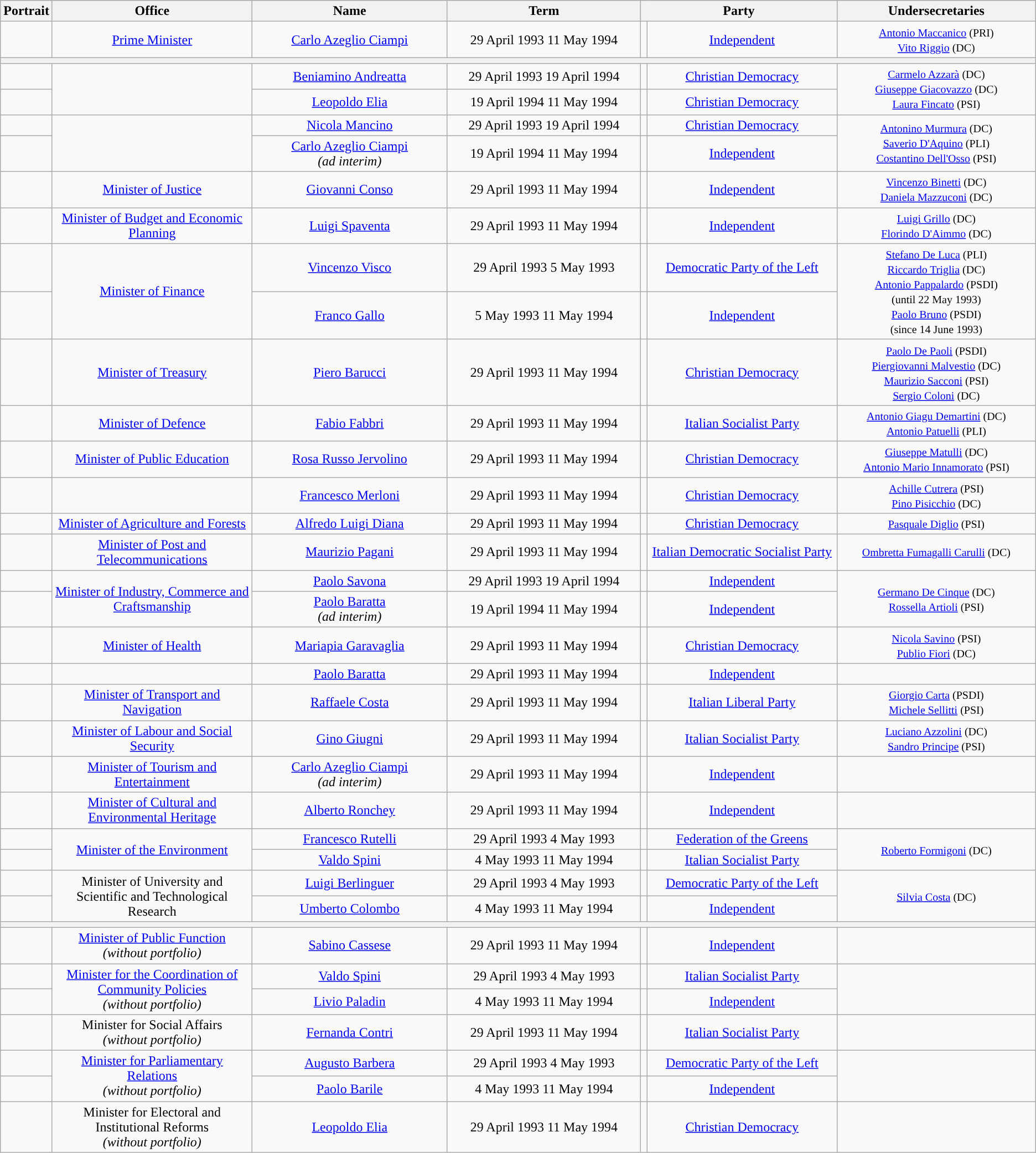<table class="wikitable" style="text-align:center">
<tr>
<th>Portrait</th>
<th width=20%>Office</th>
<th width=20%>Name</th>
<th width=20%>Term</th>
<th width=20% colspan=2>Party</th>
<th width=20%>Undersecretaries</th>
</tr>
<tr>
<td></td>
<td><a href='#'>Prime Minister</a></td>
<td><a href='#'>Carlo Azeglio Ciampi</a></td>
<td>29 April 1993  11 May 1994</td>
<td style="background:"></td>
<td><a href='#'>Independent</a></td>
<td><small><a href='#'>Antonio Maccanico</a> (PRI)</small><br><small><a href='#'>Vito Riggio</a> (DC)</small></td>
</tr>
<tr>
<th colspan="7"></th>
</tr>
<tr>
<td></td>
<td rowspan=2></td>
<td><a href='#'>Beniamino Andreatta</a></td>
<td>29 April 1993  19 April 1994</td>
<td style="background:"></td>
<td><a href='#'>Christian Democracy</a></td>
<td rowspan=2><small><a href='#'>Carmelo Azzarà</a> (DC) <br> <a href='#'>Giuseppe Giacovazzo</a> (DC) <br> <a href='#'>Laura Fincato</a> (PSI)</small></td>
</tr>
<tr>
<td></td>
<td><a href='#'>Leopoldo Elia</a></td>
<td>19 April 1994  11 May 1994</td>
<td style="background:"></td>
<td><a href='#'>Christian Democracy</a></td>
</tr>
<tr>
<td></td>
<td rowspan=2></td>
<td><a href='#'>Nicola Mancino</a></td>
<td>29 April 1993  19 April 1994</td>
<td style="background:"></td>
<td><a href='#'>Christian Democracy</a></td>
<td rowspan=2><small><a href='#'>Antonino Murmura</a> (DC) <br> <a href='#'>Saverio D'Aquino</a> (PLI) <br> <a href='#'>Costantino Dell'Osso</a> (PSI)</small></td>
</tr>
<tr>
<td></td>
<td><a href='#'>Carlo Azeglio Ciampi</a> <br><em>(ad interim)</em></td>
<td>19 April 1994  11 May 1994</td>
<td style="background:"></td>
<td><a href='#'>Independent</a></td>
</tr>
<tr>
<td></td>
<td><a href='#'>Minister of Justice</a></td>
<td><a href='#'>Giovanni Conso</a></td>
<td>29 April 1993  11 May 1994</td>
<td style="background:"></td>
<td><a href='#'>Independent</a></td>
<td><small><a href='#'>Vincenzo Binetti</a> (DC) <br> <a href='#'>Daniela Mazzuconi</a> (DC)</small></td>
</tr>
<tr>
<td></td>
<td><a href='#'>Minister of Budget and Economic Planning</a></td>
<td><a href='#'>Luigi Spaventa</a></td>
<td>29 April 1993  11 May 1994</td>
<td style="background:"></td>
<td><a href='#'>Independent</a></td>
<td><small><a href='#'>Luigi Grillo</a> (DC) <br> <a href='#'>Florindo D'Aimmo</a> (DC)</small></td>
</tr>
<tr>
<td></td>
<td rowspan=2><a href='#'>Minister of Finance</a></td>
<td><a href='#'>Vincenzo Visco</a></td>
<td>29 April 1993  5 May 1993</td>
<td style="background:"></td>
<td><a href='#'>Democratic Party of the Left</a></td>
<td rowspan=2><small><a href='#'>Stefano De Luca</a> (PLI) <br> <a href='#'>Riccardo Triglia</a> (DC) <br> <a href='#'>Antonio Pappalardo</a> (PSDI)<br>(until 22 May 1993) <br> <a href='#'>Paolo Bruno</a> (PSDI)<br>(since 14 June 1993)</small></td>
</tr>
<tr>
<td></td>
<td><a href='#'>Franco Gallo</a></td>
<td>5 May 1993  11 May 1994</td>
<td style="background:"></td>
<td><a href='#'>Independent</a></td>
</tr>
<tr>
<td></td>
<td><a href='#'>Minister of Treasury</a></td>
<td><a href='#'>Piero Barucci</a></td>
<td>29 April 1993  11 May 1994</td>
<td style="background:"></td>
<td><a href='#'>Christian Democracy</a></td>
<td><small><a href='#'>Paolo De Paoli</a> (PSDI) <br> <a href='#'>Piergiovanni Malvestio</a> (DC) <br> <a href='#'>Maurizio Sacconi</a> (PSI) <br> <a href='#'>Sergio Coloni</a> (DC)</small></td>
</tr>
<tr>
<td></td>
<td><a href='#'>Minister of Defence</a></td>
<td><a href='#'>Fabio Fabbri</a></td>
<td>29 April 1993  11 May 1994</td>
<td style="background:"></td>
<td><a href='#'>Italian Socialist Party</a></td>
<td><small><a href='#'>Antonio Giagu Demartini</a> (DC) <br> <a href='#'>Antonio Patuelli</a> (PLI)</small></td>
</tr>
<tr>
<td></td>
<td><a href='#'>Minister of Public Education</a></td>
<td><a href='#'>Rosa Russo Jervolino</a></td>
<td>29 April 1993  11 May 1994</td>
<td style="background:"></td>
<td><a href='#'>Christian Democracy</a></td>
<td><small><a href='#'>Giuseppe Matulli</a> (DC) <br> <a href='#'>Antonio Mario Innamorato</a> (PSI)</small></td>
</tr>
<tr>
<td></td>
<td></td>
<td><a href='#'>Francesco Merloni</a></td>
<td>29 April 1993  11 May 1994</td>
<td style="background:"></td>
<td><a href='#'>Christian Democracy</a></td>
<td><small><a href='#'>Achille Cutrera</a> (PSI) <br> <a href='#'>Pino Pisicchio</a> (DC)</small></td>
</tr>
<tr>
<td></td>
<td><a href='#'>Minister of Agriculture and Forests</a></td>
<td><a href='#'>Alfredo Luigi Diana</a></td>
<td>29 April 1993  11 May 1994</td>
<td style="background:"></td>
<td><a href='#'>Christian Democracy</a></td>
<td><small><a href='#'>Pasquale Diglio</a> (PSI)</small></td>
</tr>
<tr>
<td></td>
<td><a href='#'>Minister of Post and Telecommunications</a></td>
<td><a href='#'>Maurizio Pagani</a></td>
<td>29 April 1993  11 May 1994</td>
<td style="background:"></td>
<td><a href='#'>Italian Democratic Socialist Party</a></td>
<td><small><a href='#'>Ombretta Fumagalli Carulli</a> (DC)</small></td>
</tr>
<tr>
<td></td>
<td rowspan=2><a href='#'>Minister of Industry, Commerce and Craftsmanship</a></td>
<td><a href='#'>Paolo Savona</a></td>
<td>29 April 1993  19 April 1994</td>
<td style="background:"></td>
<td><a href='#'>Independent</a></td>
<td rowspan=2><small><a href='#'>Germano De Cinque</a> (DC) <br> <a href='#'>Rossella Artioli</a> (PSI)</small></td>
</tr>
<tr>
<td></td>
<td><a href='#'>Paolo Baratta</a><br><em>(ad interim)</em></td>
<td>19 April 1994  11 May 1994</td>
<td style="background:"></td>
<td><a href='#'>Independent</a></td>
</tr>
<tr>
<td></td>
<td><a href='#'>Minister of Health</a></td>
<td><a href='#'>Mariapia Garavaglia</a></td>
<td>29 April 1993  11 May 1994</td>
<td style="background:"></td>
<td><a href='#'>Christian Democracy</a></td>
<td><small><a href='#'>Nicola Savino</a> (PSI) <br> <a href='#'>Publio Fiori</a> (DC)</small></td>
</tr>
<tr>
<td></td>
<td></td>
<td><a href='#'>Paolo Baratta</a></td>
<td>29 April 1993  11 May 1994</td>
<td style="background:"></td>
<td><a href='#'>Independent</a></td>
<td></td>
</tr>
<tr>
<td></td>
<td><a href='#'>Minister of Transport and Navigation</a></td>
<td><a href='#'>Raffaele Costa</a></td>
<td>29 April 1993  11 May 1994</td>
<td style="background:"></td>
<td><a href='#'>Italian Liberal Party</a></td>
<td><small><a href='#'>Giorgio Carta</a> (PSDI) <br> <a href='#'>Michele Sellitti</a> (PSI)</small></td>
</tr>
<tr>
<td></td>
<td><a href='#'>Minister of Labour and Social Security</a></td>
<td><a href='#'>Gino Giugni</a></td>
<td>29 April 1993  11 May 1994</td>
<td style="background:"></td>
<td><a href='#'>Italian Socialist Party</a></td>
<td><small><a href='#'>Luciano Azzolini</a> (DC) <br> <a href='#'>Sandro Principe</a> (PSI)</small></td>
</tr>
<tr>
<td></td>
<td><a href='#'>Minister of Tourism and Entertainment</a></td>
<td><a href='#'>Carlo Azeglio Ciampi</a> <br><em>(ad interim)</em></td>
<td>29 April 1993  11 May 1994</td>
<td style="background:"></td>
<td><a href='#'>Independent</a></td>
<td></td>
</tr>
<tr>
<td></td>
<td><a href='#'>Minister of Cultural and Environmental Heritage</a></td>
<td><a href='#'>Alberto Ronchey</a></td>
<td>29 April 1993  11 May 1994</td>
<td style="background:"></td>
<td><a href='#'>Independent</a></td>
<td></td>
</tr>
<tr>
<td></td>
<td rowspan=2><a href='#'>Minister of the Environment</a></td>
<td><a href='#'>Francesco Rutelli</a></td>
<td>29 April 1993  4 May 1993</td>
<td style="background:"></td>
<td><a href='#'>Federation of the Greens</a></td>
<td rowspan=2><small><a href='#'>Roberto Formigoni</a> (DC)</small></td>
</tr>
<tr>
<td></td>
<td><a href='#'>Valdo Spini</a></td>
<td>4 May 1993  11 May 1994</td>
<td style="background:"></td>
<td><a href='#'>Italian Socialist Party</a></td>
</tr>
<tr>
<td></td>
<td rowspan=2>Minister of University and Scientific and Technological Research</td>
<td><a href='#'>Luigi Berlinguer</a></td>
<td>29 April 1993  4 May 1993</td>
<td style="background:"></td>
<td><a href='#'>Democratic Party of the Left</a></td>
<td rowspan=2><small><a href='#'>Silvia Costa</a> (DC)</small></td>
</tr>
<tr>
<td></td>
<td><a href='#'>Umberto Colombo</a></td>
<td>4 May 1993  11 May 1994</td>
<td style="background:"></td>
<td><a href='#'>Independent</a></td>
</tr>
<tr>
<th colspan="7"></th>
</tr>
<tr>
<td></td>
<td><a href='#'>Minister of Public Function</a> <br> <em>(without portfolio)</em></td>
<td><a href='#'>Sabino Cassese</a></td>
<td>29 April 1993  11 May 1994</td>
<td style="background:"></td>
<td><a href='#'>Independent</a></td>
<td></td>
</tr>
<tr>
<td></td>
<td rowspan=2><a href='#'>Minister for the Coordination of Community Policies</a> <br> <em>(without portfolio)</em></td>
<td><a href='#'>Valdo Spini</a></td>
<td>29 April 1993  4 May 1993</td>
<td style="background:"></td>
<td><a href='#'>Italian Socialist Party</a></td>
<td rowspan=2></td>
</tr>
<tr>
<td></td>
<td><a href='#'>Livio Paladin</a></td>
<td>4 May 1993  11 May 1994</td>
<td style="background:"></td>
<td><a href='#'>Independent</a></td>
</tr>
<tr>
<td></td>
<td>Minister for Social Affairs <br> <em>(without portfolio)</em></td>
<td><a href='#'>Fernanda Contri</a></td>
<td>29 April 1993  11 May 1994</td>
<td style="background:"></td>
<td><a href='#'>Italian Socialist Party</a></td>
<td></td>
</tr>
<tr>
<td></td>
<td rowspan=2><a href='#'>Minister for Parliamentary Relations</a> <br> <em>(without portfolio)</em></td>
<td><a href='#'>Augusto Barbera</a></td>
<td>29 April 1993  4 May 1993</td>
<td style="background:"></td>
<td><a href='#'>Democratic Party of the Left</a></td>
<td rowspan=2></td>
</tr>
<tr>
<td></td>
<td><a href='#'>Paolo Barile</a></td>
<td>4 May 1993  11 May 1994</td>
<td style="background:"></td>
<td><a href='#'>Independent</a></td>
</tr>
<tr>
<td></td>
<td>Minister for Electoral and Institutional Reforms <br> <em>(without portfolio)</em></td>
<td><a href='#'>Leopoldo Elia</a></td>
<td>29 April 1993  11 May 1994</td>
<td style="background:"></td>
<td><a href='#'>Christian Democracy</a></td>
<td></td>
</tr>
</table>
